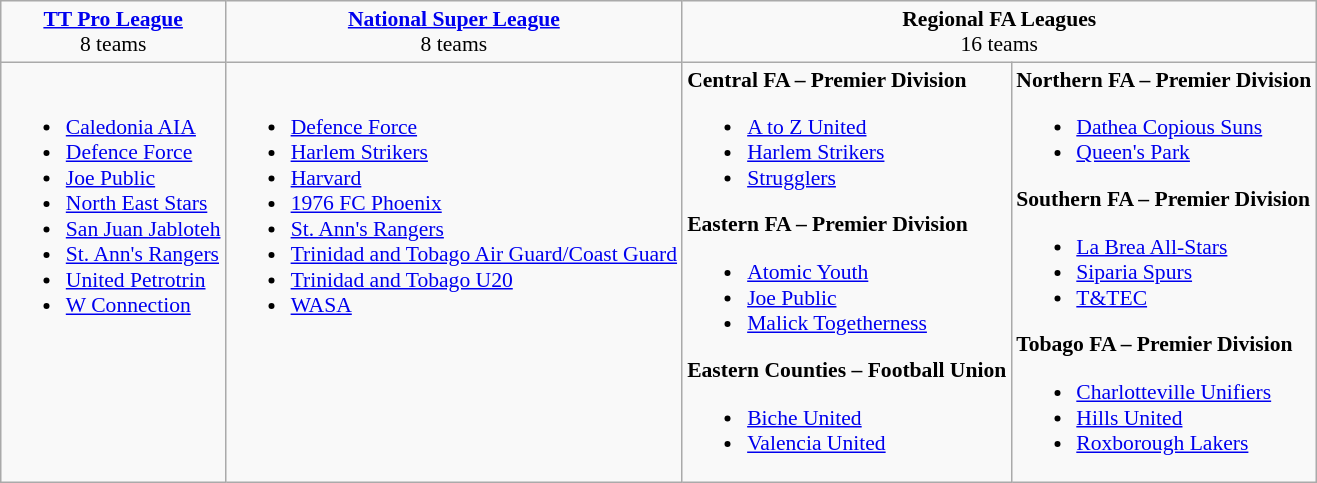<table class="wikitable" style="font-size:90%;">
<tr>
<td align="center"><strong><a href='#'>TT Pro League</a></strong><br>8 teams</td>
<td align="center"><strong><a href='#'>National Super League</a></strong><br>8 teams</td>
<td align="center" colspan="2"><strong>Regional FA Leagues</strong><br>16 teams</td>
</tr>
<tr valign="top">
<td><br><ul><li><a href='#'>Caledonia AIA</a></li><li><a href='#'>Defence Force</a></li><li><a href='#'>Joe Public</a></li><li><a href='#'>North East Stars</a></li><li><a href='#'>San Juan Jabloteh</a></li><li><a href='#'>St. Ann's Rangers</a></li><li><a href='#'>United Petrotrin</a></li><li><a href='#'>W Connection</a></li></ul></td>
<td><br><ul><li><a href='#'>Defence Force</a></li><li><a href='#'>Harlem Strikers</a></li><li><a href='#'>Harvard</a></li><li><a href='#'>1976 FC Phoenix</a></li><li><a href='#'>St. Ann's Rangers</a></li><li><a href='#'>Trinidad and Tobago Air Guard/Coast Guard</a></li><li><a href='#'>Trinidad and Tobago U20</a></li><li><a href='#'>WASA</a></li></ul></td>
<td><strong>Central FA – Premier Division</strong><br><ul><li><a href='#'>A to Z United</a></li><li><a href='#'>Harlem Strikers</a></li><li><a href='#'>Strugglers</a></li></ul><strong>Eastern FA – Premier Division</strong><ul><li><a href='#'>Atomic Youth</a></li><li><a href='#'>Joe Public</a></li><li><a href='#'>Malick Togetherness</a></li></ul><strong>Eastern Counties – Football Union</strong><ul><li><a href='#'>Biche United</a></li><li><a href='#'>Valencia United</a></li></ul></td>
<td><strong>Northern FA – Premier Division</strong><br><ul><li><a href='#'>Dathea Copious Suns</a></li><li><a href='#'>Queen's Park</a></li></ul><strong>Southern FA – Premier Division</strong><ul><li><a href='#'>La Brea All-Stars</a></li><li><a href='#'>Siparia Spurs</a></li><li><a href='#'>T&TEC</a></li></ul><strong>Tobago FA – Premier Division</strong><ul><li><a href='#'>Charlotteville Unifiers</a></li><li><a href='#'>Hills United</a></li><li><a href='#'>Roxborough Lakers</a></li></ul></td>
</tr>
</table>
